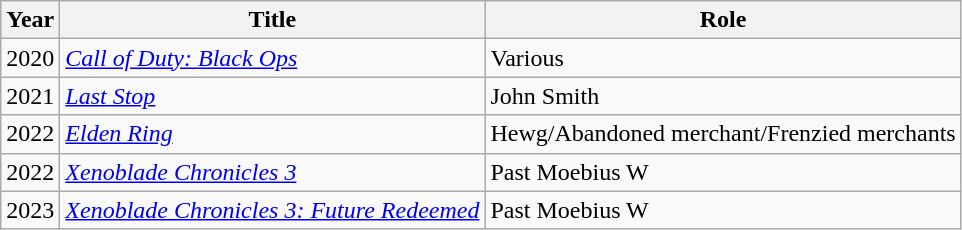<table class="wikitable sortable">
<tr>
<th>Year</th>
<th>Title</th>
<th>Role</th>
</tr>
<tr>
<td>2020</td>
<td><em><a href='#'>Call of Duty: Black Ops</a></em></td>
<td>Various</td>
</tr>
<tr>
<td>2021</td>
<td><em><a href='#'>Last Stop</a></em></td>
<td>John Smith</td>
</tr>
<tr>
<td>2022</td>
<td><em><a href='#'>Elden Ring</a></em></td>
<td>Hewg/Abandoned merchant/Frenzied merchants</td>
</tr>
<tr>
<td>2022</td>
<td><em><a href='#'>Xenoblade Chronicles 3</a></em></td>
<td>Past Moebius W</td>
</tr>
<tr>
<td>2023</td>
<td><em><a href='#'>Xenoblade Chronicles 3: Future Redeemed</a></em></td>
<td>Past Moebius W </td>
</tr>
</table>
